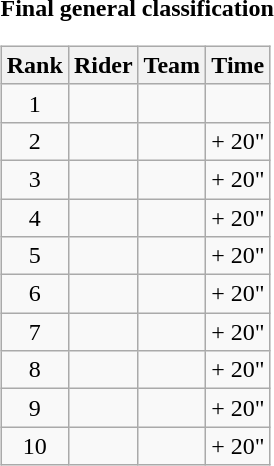<table>
<tr>
<td><strong>Final general classification</strong><br><table class="wikitable">
<tr>
<th scope="col">Rank</th>
<th scope="col">Rider</th>
<th scope="col">Team</th>
<th scope="col">Time</th>
</tr>
<tr>
<td style="text-align:center;">1</td>
<td></td>
<td></td>
<td style="text-align:right;"></td>
</tr>
<tr>
<td style="text-align:center;">2</td>
<td></td>
<td></td>
<td style="text-align:right;">+ 20"</td>
</tr>
<tr>
<td style="text-align:center;">3</td>
<td></td>
<td></td>
<td style="text-align:right;">+ 20"</td>
</tr>
<tr>
<td style="text-align:center;">4</td>
<td></td>
<td></td>
<td style="text-align:right;">+ 20"</td>
</tr>
<tr>
<td style="text-align:center;">5</td>
<td></td>
<td></td>
<td style="text-align:right;">+ 20"</td>
</tr>
<tr>
<td style="text-align:center;">6</td>
<td></td>
<td></td>
<td style="text-align:right;">+ 20"</td>
</tr>
<tr>
<td style="text-align:center;">7</td>
<td></td>
<td></td>
<td style="text-align:right;">+ 20"</td>
</tr>
<tr>
<td style="text-align:center;">8</td>
<td></td>
<td></td>
<td style="text-align:right;">+ 20"</td>
</tr>
<tr>
<td style="text-align:center;">9</td>
<td></td>
<td></td>
<td style="text-align:right;">+ 20"</td>
</tr>
<tr>
<td style="text-align:center;">10</td>
<td></td>
<td></td>
<td style="text-align:right;">+ 20"</td>
</tr>
</table>
</td>
</tr>
</table>
